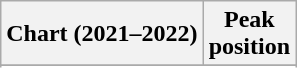<table class="wikitable sortable plainrowheaders" style="text-align:center">
<tr>
<th scope="col">Chart (2021–2022)</th>
<th scope="col">Peak<br>position</th>
</tr>
<tr>
</tr>
<tr>
</tr>
<tr>
</tr>
<tr>
</tr>
<tr>
</tr>
</table>
